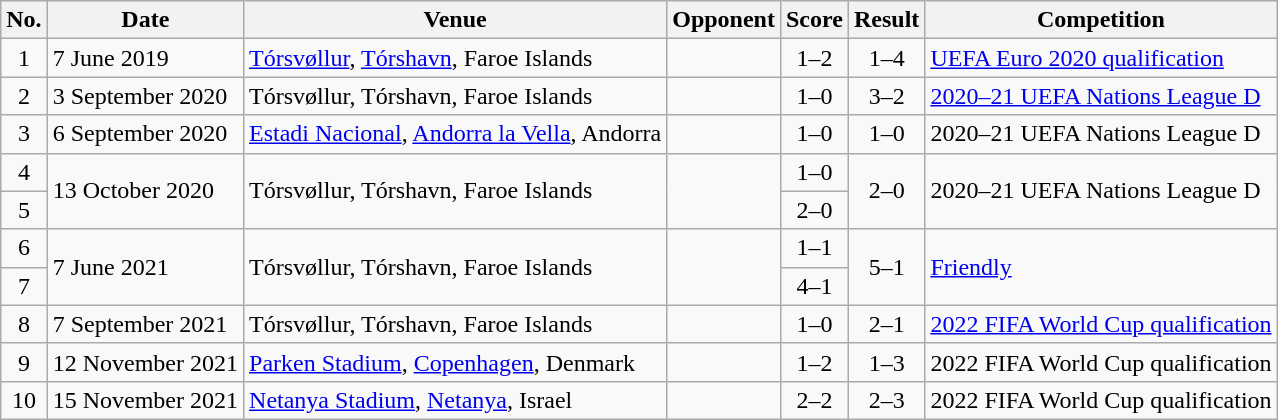<table class="wikitable sortable">
<tr>
<th scope="col">No.</th>
<th scope="col">Date</th>
<th scope="col">Venue</th>
<th scope="col">Opponent</th>
<th scope="col">Score</th>
<th scope="col">Result</th>
<th scope="col">Competition</th>
</tr>
<tr>
<td align="center">1</td>
<td>7 June 2019</td>
<td><a href='#'>Tórsvøllur</a>, <a href='#'>Tórshavn</a>, Faroe Islands</td>
<td></td>
<td align="center">1–2</td>
<td align="center">1–4</td>
<td><a href='#'>UEFA Euro 2020 qualification</a></td>
</tr>
<tr>
<td align="center">2</td>
<td>3 September 2020</td>
<td>Tórsvøllur, Tórshavn, Faroe Islands</td>
<td></td>
<td align="center">1–0</td>
<td align="center">3–2</td>
<td><a href='#'>2020–21 UEFA Nations League D</a></td>
</tr>
<tr>
<td align="center">3</td>
<td>6 September 2020</td>
<td><a href='#'>Estadi Nacional</a>, <a href='#'>Andorra la Vella</a>, Andorra</td>
<td></td>
<td align="center">1–0</td>
<td align="center">1–0</td>
<td>2020–21 UEFA Nations League D</td>
</tr>
<tr>
<td align="center">4</td>
<td rowspan="2">13 October 2020</td>
<td rowspan="2">Tórsvøllur, Tórshavn, Faroe Islands</td>
<td rowspan="2"></td>
<td align="center">1–0</td>
<td rowspan="2" align="center">2–0</td>
<td rowspan="2">2020–21 UEFA Nations League D</td>
</tr>
<tr>
<td align="center">5</td>
<td align="center">2–0</td>
</tr>
<tr>
<td align="center">6</td>
<td rowspan="2">7 June 2021</td>
<td rowspan="2">Tórsvøllur, Tórshavn, Faroe Islands</td>
<td rowspan="2"></td>
<td align="center">1–1</td>
<td rowspan="2" align="center">5–1</td>
<td rowspan="2"><a href='#'>Friendly</a></td>
</tr>
<tr>
<td align="center">7</td>
<td align="center">4–1</td>
</tr>
<tr>
<td align="center">8</td>
<td>7 September 2021</td>
<td>Tórsvøllur, Tórshavn, Faroe Islands</td>
<td></td>
<td align="center">1–0</td>
<td align="center">2–1</td>
<td><a href='#'>2022 FIFA World Cup qualification</a></td>
</tr>
<tr>
<td align="center">9</td>
<td>12 November 2021</td>
<td><a href='#'>Parken Stadium</a>, <a href='#'>Copenhagen</a>, Denmark</td>
<td></td>
<td align="center">1–2</td>
<td align="center">1–3</td>
<td>2022 FIFA World Cup qualification</td>
</tr>
<tr>
<td align="center">10</td>
<td>15 November 2021</td>
<td><a href='#'>Netanya Stadium</a>, <a href='#'>Netanya</a>, Israel</td>
<td></td>
<td align="center">2–2</td>
<td align="center">2–3</td>
<td>2022 FIFA World Cup qualification</td>
</tr>
</table>
